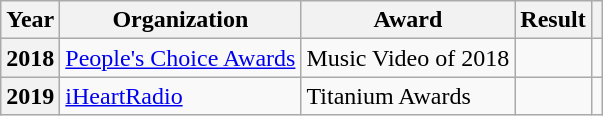<table class="wikitable plainrowheaders">
<tr>
<th>Year</th>
<th>Organization</th>
<th>Award</th>
<th>Result</th>
<th></th>
</tr>
<tr>
<th scope="row">2018</th>
<td><a href='#'>People's Choice Awards</a></td>
<td>Music Video of 2018</td>
<td></td>
<td></td>
</tr>
<tr>
<th scope="row">2019</th>
<td><a href='#'>iHeartRadio</a></td>
<td>Titanium Awards</td>
<td></td>
<td></td>
</tr>
</table>
